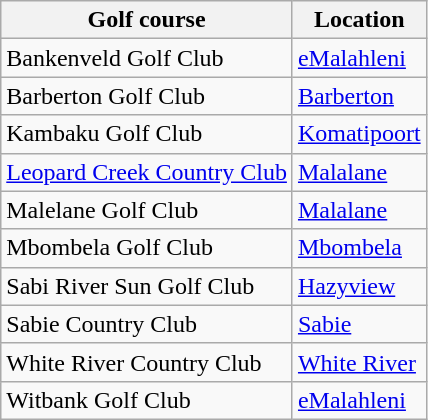<table class="wikitable sortable">
<tr>
<th>Golf course</th>
<th>Location</th>
</tr>
<tr>
<td>Bankenveld Golf Club</td>
<td><a href='#'>eMalahleni</a></td>
</tr>
<tr>
<td>Barberton Golf Club</td>
<td><a href='#'>Barberton</a></td>
</tr>
<tr>
<td>Kambaku Golf Club</td>
<td><a href='#'>Komatipoort</a></td>
</tr>
<tr>
<td><a href='#'>Leopard Creek Country Club</a></td>
<td><a href='#'>Malalane</a></td>
</tr>
<tr>
<td>Malelane Golf Club</td>
<td><a href='#'>Malalane</a></td>
</tr>
<tr>
<td>Mbombela Golf Club</td>
<td><a href='#'>Mbombela</a></td>
</tr>
<tr>
<td>Sabi River Sun Golf Club</td>
<td><a href='#'>Hazyview</a></td>
</tr>
<tr>
<td>Sabie Country Club</td>
<td><a href='#'>Sabie</a></td>
</tr>
<tr>
<td>White River Country Club</td>
<td><a href='#'>White River</a></td>
</tr>
<tr>
<td>Witbank Golf Club</td>
<td><a href='#'>eMalahleni</a></td>
</tr>
</table>
